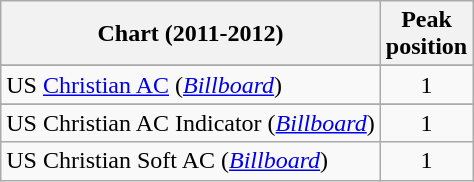<table class="wikitable sortable plainrowheaders" style="text-align:center">
<tr>
<th scope="col">Chart (2011-2012)</th>
<th scope="col">Peak<br> position</th>
</tr>
<tr>
</tr>
<tr>
<td align="left">US <a href='#'>Christian AC</a> (<em><a href='#'>Billboard</a></em>)</td>
<td>1</td>
</tr>
<tr>
</tr>
<tr>
</tr>
<tr>
<td align="left">US Christian AC Indicator (<em><a href='#'>Billboard</a></em>)</td>
<td align="center">1</td>
</tr>
<tr>
<td align="left">US Christian Soft AC (<em><a href='#'>Billboard</a></em>)</td>
<td align="center">1</td>
</tr>
</table>
